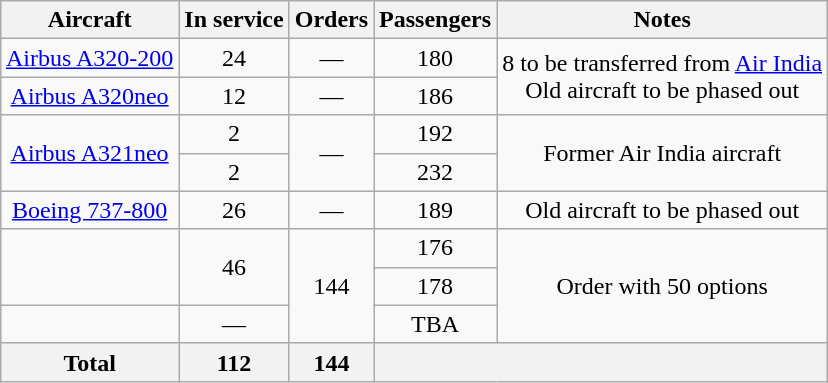<table class="wikitable" style="border-collapse:collapse;text-align:center;margin:auto;">
<tr>
<th>Aircraft</th>
<th>In service</th>
<th>Orders</th>
<th>Passengers</th>
<th>Notes</th>
</tr>
<tr>
<td><a href='#'>Airbus A320-200</a></td>
<td>24</td>
<td>—</td>
<td>180</td>
<td rowspan="2">8 to be transferred from <a href='#'>Air India</a><br>Old aircraft to be phased out</td>
</tr>
<tr>
<td><a href='#'>Airbus A320neo</a></td>
<td>12</td>
<td>—</td>
<td>186</td>
</tr>
<tr>
<td rowspan="2"><a href='#'>Airbus A321neo</a></td>
<td>2</td>
<td rowspan="2">—</td>
<td>192</td>
<td rowspan="2">Former Air India aircraft</td>
</tr>
<tr>
<td>2</td>
<td>232</td>
</tr>
<tr>
<td><a href='#'>Boeing 737-800</a></td>
<td>26</td>
<td>—</td>
<td>189</td>
<td>Old aircraft to be phased out</td>
</tr>
<tr>
<td rowspan="2"></td>
<td rowspan="2">46</td>
<td rowspan="3">144</td>
<td>176</td>
<td rowspan="3">Order with 50 options</td>
</tr>
<tr>
<td>178</td>
</tr>
<tr>
<td></td>
<td>—</td>
<td><abbr>TBA</abbr></td>
</tr>
<tr>
<th>Total</th>
<th>112</th>
<th>144</th>
<th colspan="2"></th>
</tr>
</table>
